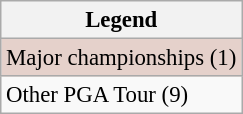<table class="wikitable" style="font-size:95%;">
<tr>
<th>Legend</th>
</tr>
<tr style="background:#e5d1cb;">
<td>Major championships (1)</td>
</tr>
<tr>
<td>Other PGA Tour (9)</td>
</tr>
</table>
